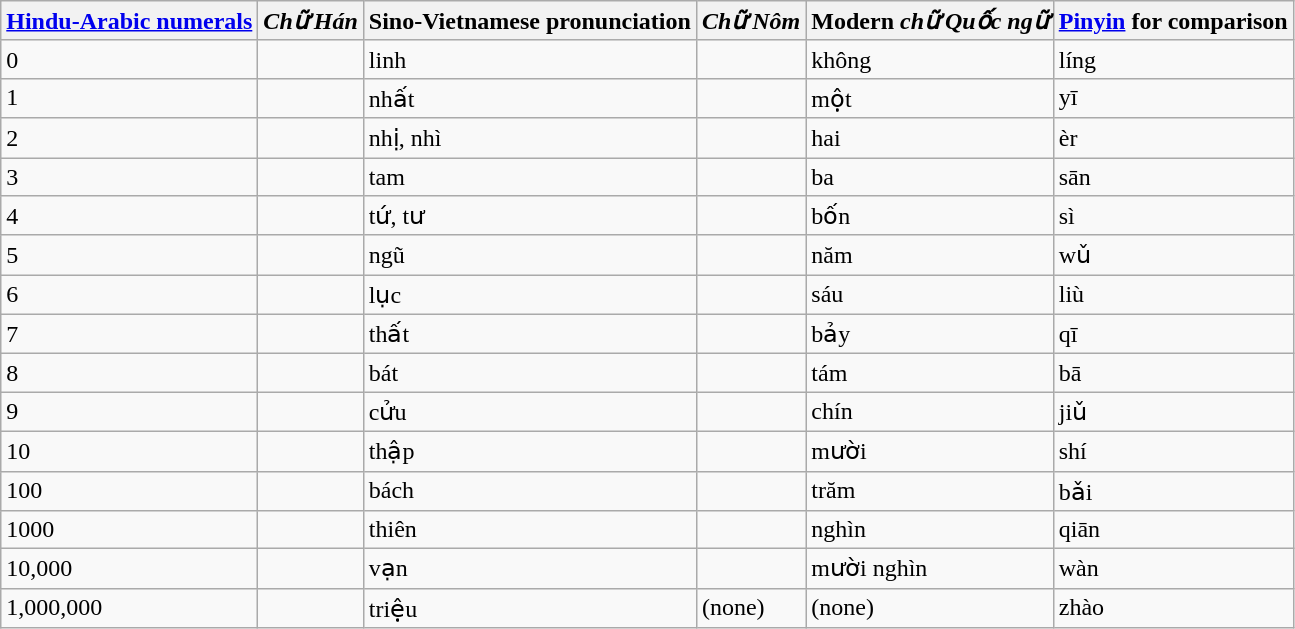<table class="wikitable">
<tr>
<th><a href='#'>Hindu-Arabic numerals</a></th>
<th><em>Chữ Hán</em></th>
<th>Sino-Vietnamese pronunciation</th>
<th><strong><em>Chữ Nôm</em></strong></th>
<th>Modern <strong><em>chữ Quốc ngữ</em></strong></th>
<th><strong><a href='#'>Pinyin</a> for comparison</strong></th>
</tr>
<tr>
<td>0</td>
<td></td>
<td>linh</td>
<td></td>
<td>không</td>
<td>líng</td>
</tr>
<tr>
<td>1</td>
<td></td>
<td>nhất</td>
<td></td>
<td>một</td>
<td>yī</td>
</tr>
<tr>
<td>2</td>
<td></td>
<td>nhị, nhì</td>
<td></td>
<td>hai</td>
<td>èr</td>
</tr>
<tr>
<td>3</td>
<td></td>
<td>tam</td>
<td></td>
<td>ba</td>
<td>sān</td>
</tr>
<tr>
<td>4</td>
<td></td>
<td>tứ, tư</td>
<td></td>
<td>bốn</td>
<td>sì</td>
</tr>
<tr>
<td>5</td>
<td></td>
<td>ngũ</td>
<td></td>
<td>năm</td>
<td>wǔ</td>
</tr>
<tr>
<td>6</td>
<td></td>
<td>lục</td>
<td></td>
<td>sáu</td>
<td>liù</td>
</tr>
<tr>
<td>7</td>
<td></td>
<td>thất</td>
<td></td>
<td>bảy</td>
<td>qī</td>
</tr>
<tr>
<td>8</td>
<td></td>
<td>bát</td>
<td></td>
<td>tám</td>
<td>bā</td>
</tr>
<tr>
<td>9</td>
<td></td>
<td>cửu</td>
<td></td>
<td>chín</td>
<td>jiǔ</td>
</tr>
<tr>
<td>10</td>
<td></td>
<td>thập</td>
<td></td>
<td>mười</td>
<td>shí</td>
</tr>
<tr>
<td>100</td>
<td></td>
<td>bách</td>
<td></td>
<td>trăm</td>
<td>bǎi</td>
</tr>
<tr>
<td>1000</td>
<td></td>
<td>thiên</td>
<td></td>
<td>nghìn</td>
<td>qiān</td>
</tr>
<tr>
<td>10,000</td>
<td></td>
<td>vạn</td>
<td></td>
<td>mười nghìn</td>
<td>wàn</td>
</tr>
<tr>
<td>1,000,000</td>
<td></td>
<td>triệu</td>
<td>(none)</td>
<td>(none)</td>
<td>zhào</td>
</tr>
</table>
